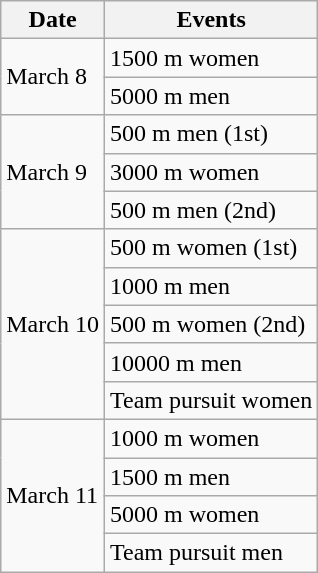<table class="wikitable" border="1">
<tr>
<th>Date</th>
<th>Events</th>
</tr>
<tr>
<td rowspan=2>March 8</td>
<td>1500 m women</td>
</tr>
<tr>
<td>5000 m men</td>
</tr>
<tr>
<td rowspan=3>March 9</td>
<td>500 m men (1st)</td>
</tr>
<tr>
<td>3000 m women</td>
</tr>
<tr>
<td>500 m men (2nd)</td>
</tr>
<tr>
<td rowspan=5>March 10</td>
<td>500 m women (1st)</td>
</tr>
<tr>
<td>1000 m men</td>
</tr>
<tr>
<td>500 m women (2nd)</td>
</tr>
<tr>
<td>10000 m men</td>
</tr>
<tr>
<td>Team pursuit women</td>
</tr>
<tr>
<td rowspan=5>March 11</td>
<td>1000 m women</td>
</tr>
<tr>
<td>1500 m men</td>
</tr>
<tr>
<td>5000 m women</td>
</tr>
<tr>
<td>Team pursuit men</td>
</tr>
</table>
